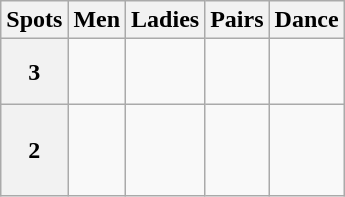<table class="wikitable">
<tr>
<th>Spots</th>
<th>Men</th>
<th>Ladies</th>
<th>Pairs</th>
<th>Dance</th>
</tr>
<tr>
<th>3</th>
<td valign="top"> <br> </td>
<td valign="top"> <br> </td>
<td valign="top"> <br>  <br> </td>
<td valign="top"> <br>  <br> </td>
</tr>
<tr>
<th>2</th>
<td valign="top"> <br>  <br>  <br> </td>
<td valign="top"> <br>  <br>  <br> </td>
<td valign="top"> <br>  <br> </td>
<td valign="top"> <br>  <br> </td>
</tr>
</table>
